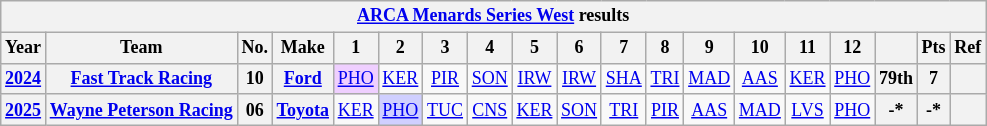<table class="wikitable" style="text-align:center; font-size:75%">
<tr>
<th colspan=19><a href='#'>ARCA Menards Series West</a> results</th>
</tr>
<tr>
<th>Year</th>
<th>Team</th>
<th>No.</th>
<th>Make</th>
<th>1</th>
<th>2</th>
<th>3</th>
<th>4</th>
<th>5</th>
<th>6</th>
<th>7</th>
<th>8</th>
<th>9</th>
<th>10</th>
<th>11</th>
<th>12</th>
<th></th>
<th>Pts</th>
<th>Ref</th>
</tr>
<tr>
<th><a href='#'>2024</a></th>
<th><a href='#'>Fast Track Racing</a></th>
<th>10</th>
<th><a href='#'>Ford</a></th>
<td style="background:#EFCFFF;"><a href='#'>PHO</a><br></td>
<td><a href='#'>KER</a></td>
<td><a href='#'>PIR</a></td>
<td><a href='#'>SON</a></td>
<td><a href='#'>IRW</a></td>
<td><a href='#'>IRW</a></td>
<td><a href='#'>SHA</a></td>
<td><a href='#'>TRI</a></td>
<td><a href='#'>MAD</a></td>
<td><a href='#'>AAS</a></td>
<td><a href='#'>KER</a></td>
<td><a href='#'>PHO</a></td>
<th>79th</th>
<th>7</th>
<th></th>
</tr>
<tr>
<th><a href='#'>2025</a></th>
<th><a href='#'>Wayne Peterson Racing</a></th>
<th>06</th>
<th><a href='#'>Toyota</a></th>
<td><a href='#'>KER</a></td>
<td style="background:#CFCFFF;"><a href='#'>PHO</a><br></td>
<td><a href='#'>TUC</a></td>
<td><a href='#'>CNS</a></td>
<td><a href='#'>KER</a></td>
<td><a href='#'>SON</a></td>
<td><a href='#'>TRI</a></td>
<td><a href='#'>PIR</a></td>
<td><a href='#'>AAS</a></td>
<td><a href='#'>MAD</a></td>
<td><a href='#'>LVS</a></td>
<td><a href='#'>PHO</a></td>
<th>-*</th>
<th>-*</th>
<th></th>
</tr>
</table>
